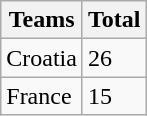<table class="wikitable">
<tr>
<th>Teams</th>
<th>Total</th>
</tr>
<tr>
<td>Croatia</td>
<td>26</td>
</tr>
<tr>
<td>France</td>
<td>15</td>
</tr>
</table>
